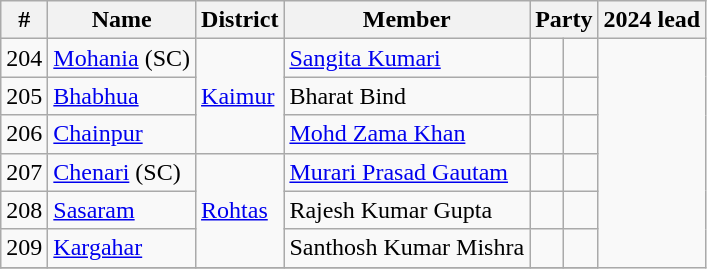<table class="wikitable sortable">
<tr>
<th>#</th>
<th>Name</th>
<th>District</th>
<th>Member</th>
<th colspan="2">Party</th>
<th colspan="2">2024 lead</th>
</tr>
<tr>
<td>204</td>
<td><a href='#'>Mohania</a> (SC)</td>
<td rowspan="3"><a href='#'>Kaimur</a></td>
<td><a href='#'>Sangita Kumari</a></td>
<td></td>
<td></td>
</tr>
<tr>
<td>205</td>
<td><a href='#'>Bhabhua</a></td>
<td>Bharat Bind</td>
<td></td>
<td></td>
</tr>
<tr>
<td>206</td>
<td><a href='#'>Chainpur</a></td>
<td><a href='#'>Mohd Zama Khan</a></td>
<td></td>
<td></td>
</tr>
<tr>
<td>207</td>
<td><a href='#'>Chenari</a> (SC)</td>
<td rowspan="3"><a href='#'>Rohtas</a></td>
<td><a href='#'>Murari Prasad Gautam</a></td>
<td></td>
<td></td>
</tr>
<tr>
<td>208</td>
<td><a href='#'>Sasaram</a></td>
<td>Rajesh Kumar Gupta</td>
<td></td>
<td></td>
</tr>
<tr>
<td>209</td>
<td><a href='#'>Kargahar</a></td>
<td>Santhosh Kumar Mishra</td>
<td></td>
<td></td>
</tr>
<tr>
</tr>
</table>
